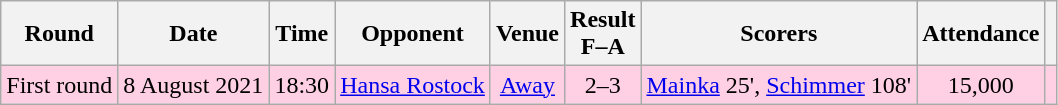<table class="wikitable" style="text-align:center">
<tr>
<th>Round</th>
<th>Date</th>
<th>Time</th>
<th>Opponent</th>
<th>Venue</th>
<th>Result<br>F–A</th>
<th>Scorers</th>
<th>Attendance</th>
<th></th>
</tr>
<tr bgcolor="#ffd0e3">
<td>First round</td>
<td>8 August 2021</td>
<td>18:30</td>
<td><a href='#'>Hansa Rostock</a></td>
<td><a href='#'>Away</a></td>
<td>2–3 </td>
<td><a href='#'>Mainka</a> 25', <a href='#'>Schimmer</a> 108'</td>
<td>15,000</td>
<td></td>
</tr>
</table>
